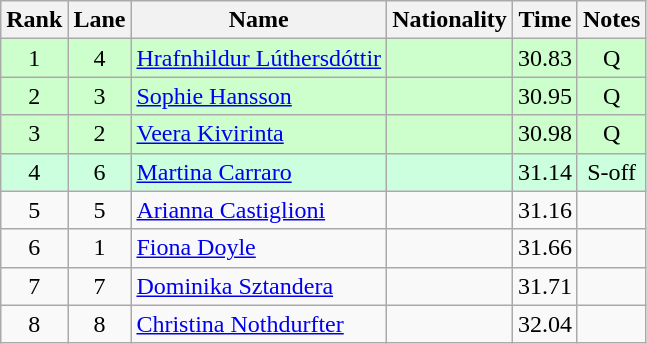<table class="wikitable sortable" style="text-align:center">
<tr>
<th>Rank</th>
<th>Lane</th>
<th>Name</th>
<th>Nationality</th>
<th>Time</th>
<th>Notes</th>
</tr>
<tr bgcolor=ccffcc>
<td>1</td>
<td>4</td>
<td align=left><a href='#'>Hrafnhildur Lúthersdóttir</a></td>
<td align=left></td>
<td>30.83</td>
<td>Q</td>
</tr>
<tr bgcolor=ccffcc>
<td>2</td>
<td>3</td>
<td align=left><a href='#'>Sophie Hansson</a></td>
<td align=left></td>
<td>30.95</td>
<td>Q</td>
</tr>
<tr bgcolor=ccffcc>
<td>3</td>
<td>2</td>
<td align=left><a href='#'>Veera Kivirinta</a></td>
<td align=left></td>
<td>30.98</td>
<td>Q</td>
</tr>
<tr bgcolor=ccffdd>
<td>4</td>
<td>6</td>
<td align=left><a href='#'>Martina Carraro</a></td>
<td align=left></td>
<td>31.14</td>
<td>S-off</td>
</tr>
<tr>
<td>5</td>
<td>5</td>
<td align=left><a href='#'>Arianna Castiglioni</a></td>
<td align=left></td>
<td>31.16</td>
<td></td>
</tr>
<tr>
<td>6</td>
<td>1</td>
<td align=left><a href='#'>Fiona Doyle</a></td>
<td align=left></td>
<td>31.66</td>
<td></td>
</tr>
<tr>
<td>7</td>
<td>7</td>
<td align=left><a href='#'>Dominika Sztandera</a></td>
<td align=left></td>
<td>31.71</td>
<td></td>
</tr>
<tr>
<td>8</td>
<td>8</td>
<td align=left><a href='#'>Christina Nothdurfter</a></td>
<td align=left></td>
<td>32.04</td>
<td></td>
</tr>
</table>
